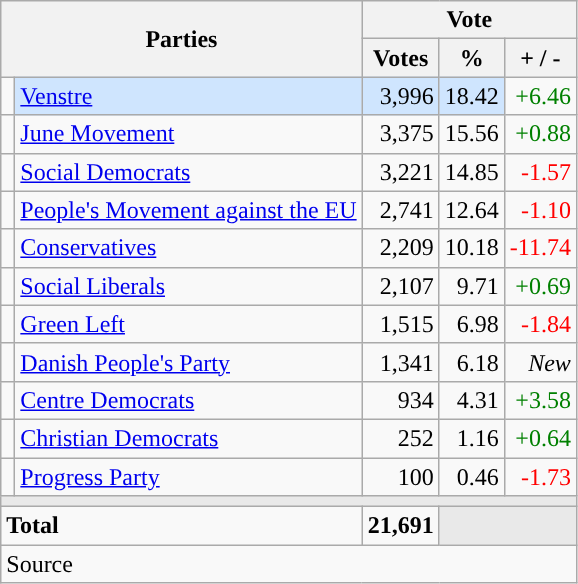<table class="wikitable" style="text-align:right;">
<tr>
<th style="text-align:centre;" rowspan="2" colspan="2" width="225">Parties</th>
<th colspan="3">Vote</th>
</tr>
<tr>
<th width="15">Votes</th>
<th width="15">%</th>
<th width="15">+ / -</th>
</tr>
<tr>
<td width="2" style="color:inherit;background:"></td>
<td bgcolor=#cfe5fe   align="left"><a href='#'>Venstre</a></td>
<td bgcolor=#cfe5fe>3,996</td>
<td bgcolor=#cfe5fe>18.42</td>
<td style=color:green;>+6.46</td>
</tr>
<tr>
<td width="2" style="color:inherit;background:"></td>
<td align="left"><a href='#'>June Movement</a></td>
<td>3,375</td>
<td>15.56</td>
<td style=color:green;>+0.88</td>
</tr>
<tr>
<td width="2" style="color:inherit;background:"></td>
<td align="left"><a href='#'>Social Democrats</a></td>
<td>3,221</td>
<td>14.85</td>
<td style=color:red;>-1.57</td>
</tr>
<tr>
<td width="2" style="color:inherit;background:"></td>
<td align="left"><a href='#'>People's Movement against the EU</a></td>
<td>2,741</td>
<td>12.64</td>
<td style=color:red;>-1.10</td>
</tr>
<tr>
<td width="2" style="color:inherit;background:"></td>
<td align="left"><a href='#'>Conservatives</a></td>
<td>2,209</td>
<td>10.18</td>
<td style=color:red;>-11.74</td>
</tr>
<tr>
<td width="2" style="color:inherit;background:"></td>
<td align="left"><a href='#'>Social Liberals</a></td>
<td>2,107</td>
<td>9.71</td>
<td style=color:green;>+0.69</td>
</tr>
<tr>
<td width="2" style="color:inherit;background:"></td>
<td align="left"><a href='#'>Green Left</a></td>
<td>1,515</td>
<td>6.98</td>
<td style=color:red;>-1.84</td>
</tr>
<tr>
<td width="2" style="color:inherit;background:"></td>
<td align="left"><a href='#'>Danish People's Party</a></td>
<td>1,341</td>
<td>6.18</td>
<td><em>New</em></td>
</tr>
<tr>
<td width="2" style="color:inherit;background:"></td>
<td align="left"><a href='#'>Centre Democrats</a></td>
<td>934</td>
<td>4.31</td>
<td style=color:green;>+3.58</td>
</tr>
<tr>
<td width="2" style="color:inherit;background:"></td>
<td align="left"><a href='#'>Christian Democrats</a></td>
<td>252</td>
<td>1.16</td>
<td style=color:green;>+0.64</td>
</tr>
<tr>
<td width="2" style="color:inherit;background:"></td>
<td align="left"><a href='#'>Progress Party</a></td>
<td>100</td>
<td>0.46</td>
<td style=color:red;>-1.73</td>
</tr>
<tr>
<td colspan="7" bgcolor="#E9E9E9"></td>
</tr>
<tr>
<td align="left" colspan="2"><strong>Total</strong></td>
<td><strong>21,691</strong></td>
<td bgcolor="#E9E9E9" colspan="2"></td>
</tr>
<tr>
<td align="left" colspan="6">Source</td>
</tr>
</table>
